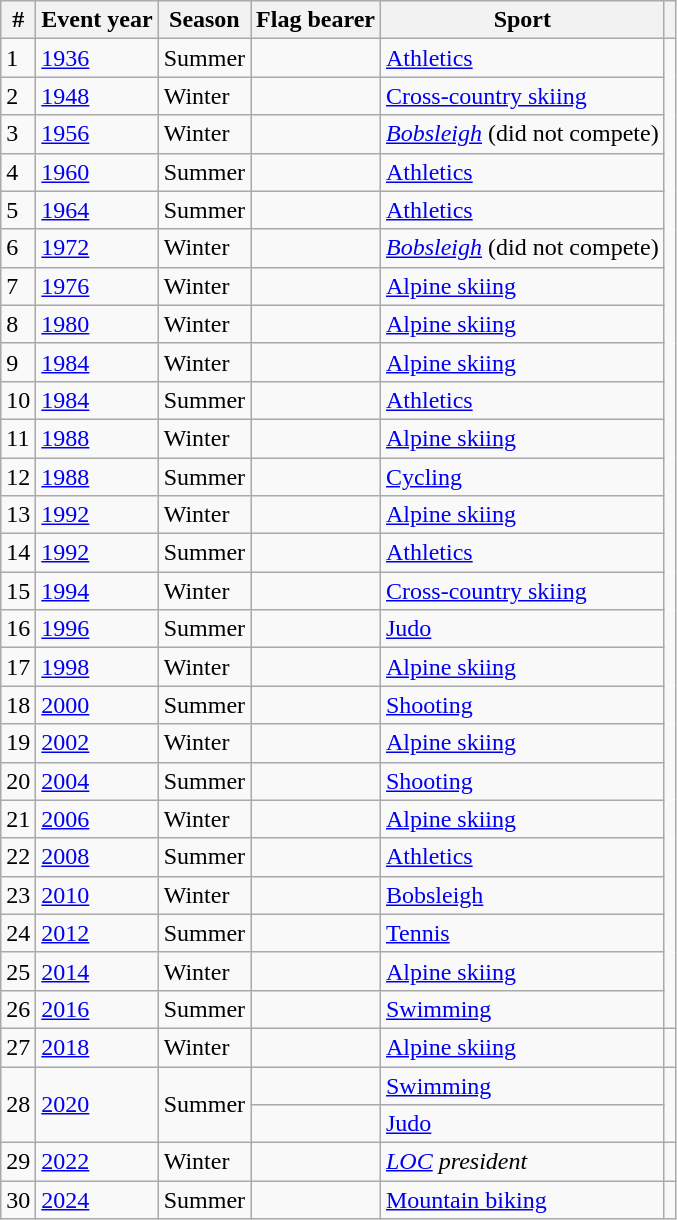<table class="wikitable sortable">
<tr>
<th>#</th>
<th>Event year</th>
<th>Season</th>
<th>Flag bearer</th>
<th>Sport</th>
<th></th>
</tr>
<tr>
<td>1</td>
<td><a href='#'>1936</a></td>
<td>Summer</td>
<td></td>
<td><a href='#'>Athletics</a></td>
<td rowspan=26></td>
</tr>
<tr>
<td>2</td>
<td><a href='#'>1948</a></td>
<td>Winter</td>
<td></td>
<td><a href='#'>Cross-country skiing</a></td>
</tr>
<tr>
<td>3</td>
<td><a href='#'>1956</a></td>
<td>Winter</td>
<td></td>
<td><em><a href='#'>Bobsleigh</a></em> (did not compete)</td>
</tr>
<tr>
<td>4</td>
<td><a href='#'>1960</a></td>
<td>Summer</td>
<td></td>
<td><a href='#'>Athletics</a></td>
</tr>
<tr>
<td>5</td>
<td><a href='#'>1964</a></td>
<td>Summer</td>
<td></td>
<td><a href='#'>Athletics</a></td>
</tr>
<tr>
<td>6</td>
<td><a href='#'>1972</a></td>
<td>Winter</td>
<td></td>
<td><em><a href='#'>Bobsleigh</a></em> (did not compete)</td>
</tr>
<tr>
<td>7</td>
<td><a href='#'>1976</a></td>
<td>Winter</td>
<td></td>
<td><a href='#'>Alpine skiing</a></td>
</tr>
<tr>
<td>8</td>
<td><a href='#'>1980</a></td>
<td>Winter</td>
<td></td>
<td><a href='#'>Alpine skiing</a></td>
</tr>
<tr>
<td>9</td>
<td><a href='#'>1984</a></td>
<td>Winter</td>
<td></td>
<td><a href='#'>Alpine skiing</a></td>
</tr>
<tr>
<td>10</td>
<td><a href='#'>1984</a></td>
<td>Summer</td>
<td></td>
<td><a href='#'>Athletics</a></td>
</tr>
<tr>
<td>11</td>
<td><a href='#'>1988</a></td>
<td>Winter</td>
<td></td>
<td><a href='#'>Alpine skiing</a></td>
</tr>
<tr>
<td>12</td>
<td><a href='#'>1988</a></td>
<td>Summer</td>
<td></td>
<td><a href='#'>Cycling</a></td>
</tr>
<tr>
<td>13</td>
<td><a href='#'>1992</a></td>
<td>Winter</td>
<td></td>
<td><a href='#'>Alpine skiing</a></td>
</tr>
<tr>
<td>14</td>
<td><a href='#'>1992</a></td>
<td>Summer</td>
<td></td>
<td><a href='#'>Athletics</a></td>
</tr>
<tr>
<td>15</td>
<td><a href='#'>1994</a></td>
<td>Winter</td>
<td></td>
<td><a href='#'>Cross-country skiing</a></td>
</tr>
<tr>
<td>16</td>
<td><a href='#'>1996</a></td>
<td>Summer</td>
<td></td>
<td><a href='#'>Judo</a></td>
</tr>
<tr>
<td>17</td>
<td><a href='#'>1998</a></td>
<td>Winter</td>
<td></td>
<td><a href='#'>Alpine skiing</a></td>
</tr>
<tr>
<td>18</td>
<td><a href='#'>2000</a></td>
<td>Summer</td>
<td></td>
<td><a href='#'>Shooting</a></td>
</tr>
<tr>
<td>19</td>
<td><a href='#'>2002</a></td>
<td>Winter</td>
<td></td>
<td><a href='#'>Alpine skiing</a></td>
</tr>
<tr>
<td>20</td>
<td><a href='#'>2004</a></td>
<td>Summer</td>
<td></td>
<td><a href='#'>Shooting</a></td>
</tr>
<tr>
<td>21</td>
<td><a href='#'>2006</a></td>
<td>Winter</td>
<td></td>
<td><a href='#'>Alpine skiing</a></td>
</tr>
<tr>
<td>22</td>
<td><a href='#'>2008</a></td>
<td>Summer</td>
<td></td>
<td><a href='#'>Athletics</a></td>
</tr>
<tr>
<td>23</td>
<td><a href='#'>2010</a></td>
<td>Winter</td>
<td></td>
<td><a href='#'>Bobsleigh</a></td>
</tr>
<tr>
<td>24</td>
<td><a href='#'>2012</a></td>
<td>Summer</td>
<td></td>
<td><a href='#'>Tennis</a></td>
</tr>
<tr>
<td>25</td>
<td><a href='#'>2014</a></td>
<td>Winter</td>
<td></td>
<td><a href='#'>Alpine skiing</a></td>
</tr>
<tr>
<td>26</td>
<td><a href='#'>2016</a></td>
<td>Summer</td>
<td></td>
<td><a href='#'>Swimming</a></td>
</tr>
<tr>
<td>27</td>
<td><a href='#'>2018</a></td>
<td>Winter</td>
<td></td>
<td><a href='#'>Alpine skiing</a></td>
<td></td>
</tr>
<tr>
<td rowspan=2>28</td>
<td rowspan=2><a href='#'>2020</a></td>
<td rowspan=2>Summer</td>
<td></td>
<td><a href='#'>Swimming</a></td>
<td rowspan=2></td>
</tr>
<tr>
<td></td>
<td><a href='#'>Judo</a></td>
</tr>
<tr>
<td>29</td>
<td><a href='#'>2022</a></td>
<td>Winter</td>
<td></td>
<td><em><a href='#'>LOC</a> president</em></td>
<td></td>
</tr>
<tr>
<td>30</td>
<td><a href='#'>2024</a></td>
<td>Summer</td>
<td></td>
<td><a href='#'>Mountain biking</a></td>
<td></td>
</tr>
</table>
